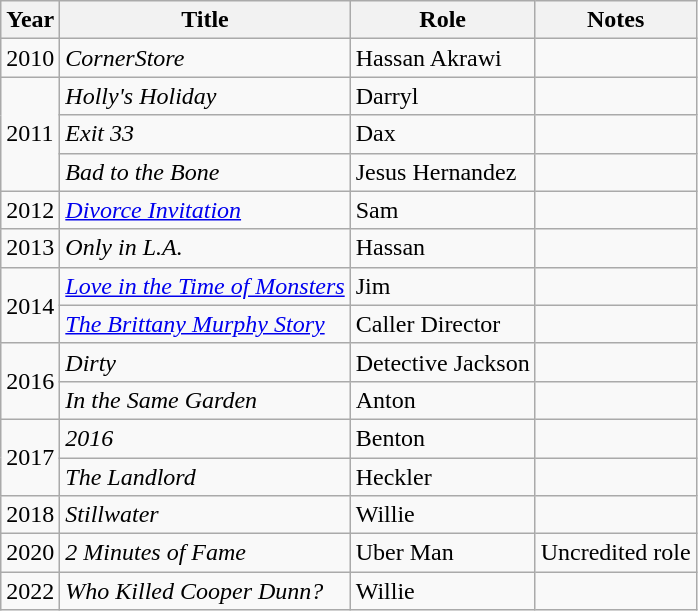<table class="wikitable sortable">
<tr>
<th>Year</th>
<th>Title</th>
<th>Role</th>
<th>Notes</th>
</tr>
<tr>
<td>2010</td>
<td><em>CornerStore</em></td>
<td>Hassan Akrawi</td>
<td></td>
</tr>
<tr>
<td rowspan="3">2011</td>
<td><em>Holly's Holiday</em></td>
<td>Darryl</td>
<td></td>
</tr>
<tr>
<td><em>Exit 33</em></td>
<td>Dax</td>
<td></td>
</tr>
<tr>
<td><em>Bad to the Bone</em></td>
<td>Jesus Hernandez</td>
<td></td>
</tr>
<tr>
<td>2012</td>
<td><em><a href='#'>Divorce Invitation</a></em></td>
<td>Sam</td>
<td></td>
</tr>
<tr>
<td>2013</td>
<td><em>Only in L.A.</em></td>
<td>Hassan</td>
<td></td>
</tr>
<tr>
<td rowspan="2">2014</td>
<td><em><a href='#'>Love in the Time of Monsters</a></em></td>
<td>Jim</td>
<td></td>
</tr>
<tr>
<td><em><a href='#'>The Brittany Murphy Story</a></em></td>
<td>Caller Director</td>
<td></td>
</tr>
<tr>
<td rowspan="2">2016</td>
<td><em>Dirty</em></td>
<td>Detective Jackson</td>
<td></td>
</tr>
<tr>
<td><em>In the Same Garden</em></td>
<td>Anton</td>
<td></td>
</tr>
<tr>
<td rowspan="2">2017</td>
<td><em>2016</em></td>
<td>Benton</td>
<td></td>
</tr>
<tr>
<td><em>The Landlord</em></td>
<td>Heckler</td>
<td></td>
</tr>
<tr>
<td>2018</td>
<td><em>Stillwater</em></td>
<td>Willie</td>
<td></td>
</tr>
<tr>
<td>2020</td>
<td><em>2 Minutes of Fame</em></td>
<td>Uber Man</td>
<td>Uncredited role</td>
</tr>
<tr>
<td>2022</td>
<td><em>Who Killed Cooper Dunn?</em></td>
<td>Willie</td>
<td></td>
</tr>
</table>
